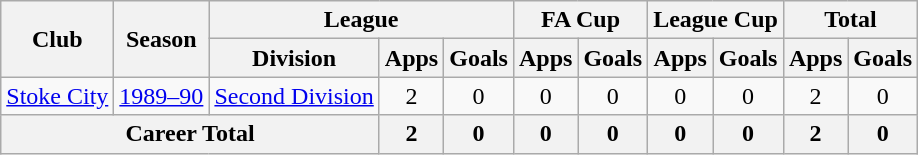<table class="wikitable" style="text-align: center;">
<tr>
<th rowspan="2">Club</th>
<th rowspan="2">Season</th>
<th colspan="3">League</th>
<th colspan="2">FA Cup</th>
<th colspan="2">League Cup</th>
<th colspan="2">Total</th>
</tr>
<tr>
<th>Division</th>
<th>Apps</th>
<th>Goals</th>
<th>Apps</th>
<th>Goals</th>
<th>Apps</th>
<th>Goals</th>
<th>Apps</th>
<th>Goals</th>
</tr>
<tr>
<td><a href='#'>Stoke City</a></td>
<td><a href='#'>1989–90</a></td>
<td><a href='#'>Second Division</a></td>
<td>2</td>
<td>0</td>
<td>0</td>
<td>0</td>
<td>0</td>
<td>0</td>
<td>2</td>
<td>0</td>
</tr>
<tr>
<th colspan="3">Career Total</th>
<th>2</th>
<th>0</th>
<th>0</th>
<th>0</th>
<th>0</th>
<th>0</th>
<th>2</th>
<th>0</th>
</tr>
</table>
